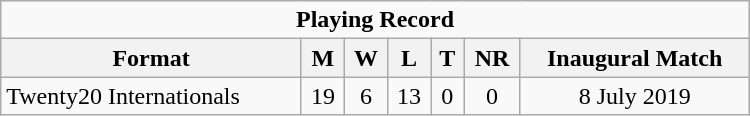<table class="wikitable" style="text-align: center; width: 500px;">
<tr>
<td colspan=7 align="center"><strong>Playing Record</strong></td>
</tr>
<tr>
<th>Format</th>
<th>M</th>
<th>W</th>
<th>L</th>
<th>T</th>
<th>NR</th>
<th>Inaugural Match</th>
</tr>
<tr>
<td align="left">Twenty20 Internationals</td>
<td>19</td>
<td>6</td>
<td>13</td>
<td>0</td>
<td>0</td>
<td>8 July 2019</td>
</tr>
</table>
